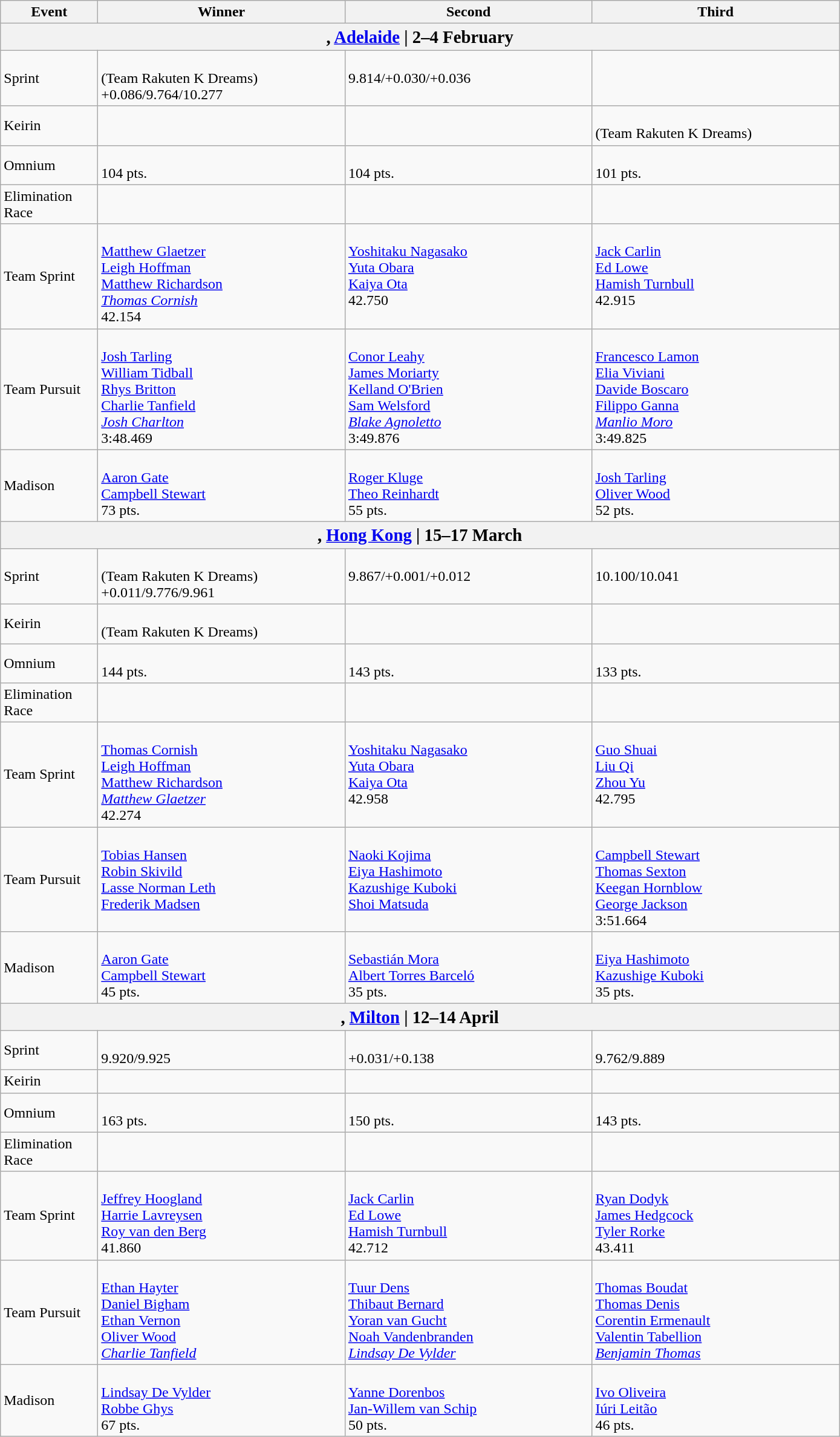<table class="wikitable">
<tr>
<th width=100>Event</th>
<th width=265>Winner</th>
<th width=265>Second</th>
<th width=265>Third</th>
</tr>
<tr>
<th colspan=4><big>, <a href='#'>Adelaide</a> | 2–4 February</big></th>
</tr>
<tr>
<td>Sprint<br> <em><small></small></em></td>
<td valign=top><br>(Team Rakuten K Dreams)<br>+0.086/9.764/10.277</td>
<td valign=top><br>9.814/+0.030/+0.036</td>
<td valign=top><br></td>
</tr>
<tr>
<td>Keirin<br><em><small></small></em></td>
<td valign=top></td>
<td valign=top></td>
<td valign=top><br>(Team Rakuten K Dreams)</td>
</tr>
<tr>
<td>Omnium<br><em><small></small></em></td>
<td valign=top><br>104 pts.</td>
<td valign=top><br>104 pts.</td>
<td valign=top><br>101 pts.</td>
</tr>
<tr>
<td>Elimination Race<br><em><small></small></em></td>
<td valign=top></td>
<td valign=top></td>
<td valign=top></td>
</tr>
<tr>
<td>Team Sprint<br><em><small></small></em></td>
<td valign=top><br><a href='#'>Matthew Glaetzer</a><br><a href='#'>Leigh Hoffman</a><br><a href='#'>Matthew Richardson</a><br><em><a href='#'>Thomas Cornish</a></em><br>42.154</td>
<td valign=top><br><a href='#'>Yoshitaku Nagasako</a><br><a href='#'>Yuta Obara</a><br><a href='#'>Kaiya Ota</a><br>42.750</td>
<td valign=top><br><a href='#'>Jack Carlin</a><br><a href='#'>Ed Lowe</a><br><a href='#'>Hamish Turnbull</a><br>42.915</td>
</tr>
<tr>
<td>Team Pursuit<br><em><small></small></em></td>
<td valign=top><br><a href='#'>Josh Tarling</a><br><a href='#'>William Tidball</a><br><a href='#'>Rhys Britton</a><br><a href='#'>Charlie Tanfield</a><br><em><a href='#'>Josh Charlton</a></em><br>3:48.469</td>
<td valign=top><br><a href='#'>Conor Leahy</a><br><a href='#'>James Moriarty</a><br><a href='#'>Kelland O'Brien</a><br><a href='#'>Sam Welsford</a><br><em><a href='#'>Blake Agnoletto</a></em><br>3:49.876</td>
<td valign=top><br><a href='#'>Francesco Lamon</a><br><a href='#'>Elia Viviani</a><br><a href='#'>Davide Boscaro</a><br><a href='#'>Filippo Ganna</a><br><em><a href='#'>Manlio Moro</a></em><br>3:49.825</td>
</tr>
<tr>
<td>Madison<br><em><small></small></em></td>
<td valign=top><br><a href='#'>Aaron Gate</a><br><a href='#'>Campbell Stewart</a><br>73 pts.</td>
<td valign=top><br><a href='#'>Roger Kluge</a><br><a href='#'>Theo Reinhardt</a><br>55 pts.</td>
<td valign=top><br><a href='#'>Josh Tarling</a><br><a href='#'>Oliver Wood</a><br>52 pts.</td>
</tr>
<tr>
<th colspan=4><big>, <a href='#'>Hong Kong</a> | 15–17 March</big></th>
</tr>
<tr>
<td>Sprint<br><em><small></small></em></td>
<td valign=top><br>(Team Rakuten K Dreams)<br>+0.011/9.776/9.961</td>
<td valign=top><br>9.867/+0.001/+0.012</td>
<td valign=top><br>10.100/10.041</td>
</tr>
<tr>
<td>Keirin<br><em><small></small></em></td>
<td valign=top><br>(Team Rakuten K Dreams)</td>
<td valign=top></td>
<td valign=top></td>
</tr>
<tr>
<td>Omnium<br><em><small></small></em></td>
<td valign=top><br>144 pts.</td>
<td valign=top><br>143 pts.</td>
<td valign=top><br>133 pts.</td>
</tr>
<tr>
<td>Elimination Race<br><em><small></small></em></td>
<td valign=top></td>
<td valign=top></td>
<td valign=top></td>
</tr>
<tr>
<td>Team Sprint<br><em><small></small></em></td>
<td valign=top><br><a href='#'>Thomas Cornish</a><br><a href='#'>Leigh Hoffman</a><br><a href='#'>Matthew Richardson</a><br><em><a href='#'>Matthew Glaetzer</a></em><br>42.274</td>
<td valign=top><br><a href='#'>Yoshitaku Nagasako</a><br><a href='#'>Yuta Obara</a><br><a href='#'>Kaiya Ota</a><br>42.958</td>
<td valign=top><br><a href='#'>Guo Shuai</a><br><a href='#'>Liu Qi</a><br><a href='#'>Zhou Yu</a><br>42.795</td>
</tr>
<tr>
<td>Team Pursuit<br><em><small></small></em></td>
<td valign=top><br><a href='#'>Tobias Hansen</a><br><a href='#'>Robin Skivild</a><br><a href='#'>Lasse Norman Leth</a><br><a href='#'>Frederik Madsen</a></td>
<td valign=top><br><a href='#'>Naoki Kojima</a><br><a href='#'>Eiya Hashimoto</a><br><a href='#'>Kazushige Kuboki</a><br><a href='#'>Shoi Matsuda</a><br></td>
<td valign=top><br><a href='#'>Campbell Stewart</a><br><a href='#'>Thomas Sexton</a><br><a href='#'>Keegan Hornblow</a><br><a href='#'>George Jackson</a><br>3:51.664</td>
</tr>
<tr>
<td>Madison<br><em><small></small></em></td>
<td valign=top><br><a href='#'>Aaron Gate</a><br><a href='#'>Campbell Stewart</a><br>45 pts.</td>
<td valign=top><br><a href='#'>Sebastián Mora</a><br><a href='#'>Albert Torres Barceló</a><br>35 pts.</td>
<td valign=top><br><a href='#'>Eiya Hashimoto</a><br><a href='#'>Kazushige Kuboki</a><br>35 pts.</td>
</tr>
<tr>
<th colspan=4><big>, <a href='#'>Milton</a> | 12–14 April</big></th>
</tr>
<tr>
<td>Sprint<br><em><small></small></em></td>
<td valign=top><br>9.920/9.925</td>
<td valign=top><br>+0.031/+0.138</td>
<td valign=top><br>9.762/9.889</td>
</tr>
<tr>
<td>Keirin<br><em><small></small></em></td>
<td valign=top></td>
<td valign=top></td>
<td valign=top></td>
</tr>
<tr>
<td>Omnium<br><em><small></small></em></td>
<td valign=top><br>163 pts.</td>
<td valign=top><br>150 pts.</td>
<td valign=top><br>143 pts.</td>
</tr>
<tr>
<td>Elimination Race<br><em><small></small></em></td>
<td valign=top></td>
<td valign=top></td>
<td valign=top></td>
</tr>
<tr>
<td>Team Sprint<br><em><small></small></em></td>
<td valign=top><br><a href='#'>Jeffrey Hoogland</a><br><a href='#'>Harrie Lavreysen</a><br><a href='#'>Roy van den Berg</a><br>41.860</td>
<td valign=top><br><a href='#'>Jack Carlin</a><br><a href='#'>Ed Lowe</a><br><a href='#'>Hamish Turnbull</a><br>42.712</td>
<td valign=top><br><a href='#'>Ryan Dodyk</a><br><a href='#'>James Hedgcock</a><br><a href='#'>Tyler Rorke</a><br>43.411</td>
</tr>
<tr>
<td>Team Pursuit<br><em><small></small></em></td>
<td valign=top><br><a href='#'>Ethan Hayter</a><br><a href='#'>Daniel Bigham</a><br><a href='#'>Ethan Vernon</a><br><a href='#'>Oliver Wood</a><br><em><a href='#'>Charlie Tanfield</a></em></td>
<td valign=top><br><a href='#'>Tuur Dens</a><br><a href='#'>Thibaut Bernard</a><br><a href='#'>Yoran van Gucht</a><br><a href='#'>Noah Vandenbranden</a><br><em><a href='#'>Lindsay De Vylder</a></em><br></td>
<td valign=top><br><a href='#'>Thomas Boudat</a><br><a href='#'>Thomas Denis</a><br><a href='#'>Corentin Ermenault</a><br><a href='#'>Valentin Tabellion</a><br><em><a href='#'>Benjamin Thomas</a></em></td>
</tr>
<tr>
<td>Madison<br><em><small></small></em></td>
<td valign=top><br><a href='#'>Lindsay De Vylder</a><br><a href='#'>Robbe Ghys</a><br>67 pts.</td>
<td valign=top><br><a href='#'>Yanne Dorenbos</a><br><a href='#'>Jan-Willem van Schip</a><br>50 pts.</td>
<td valign=top><br><a href='#'>Ivo Oliveira</a><br><a href='#'>Iúri Leitão</a><br>46 pts.</td>
</tr>
</table>
